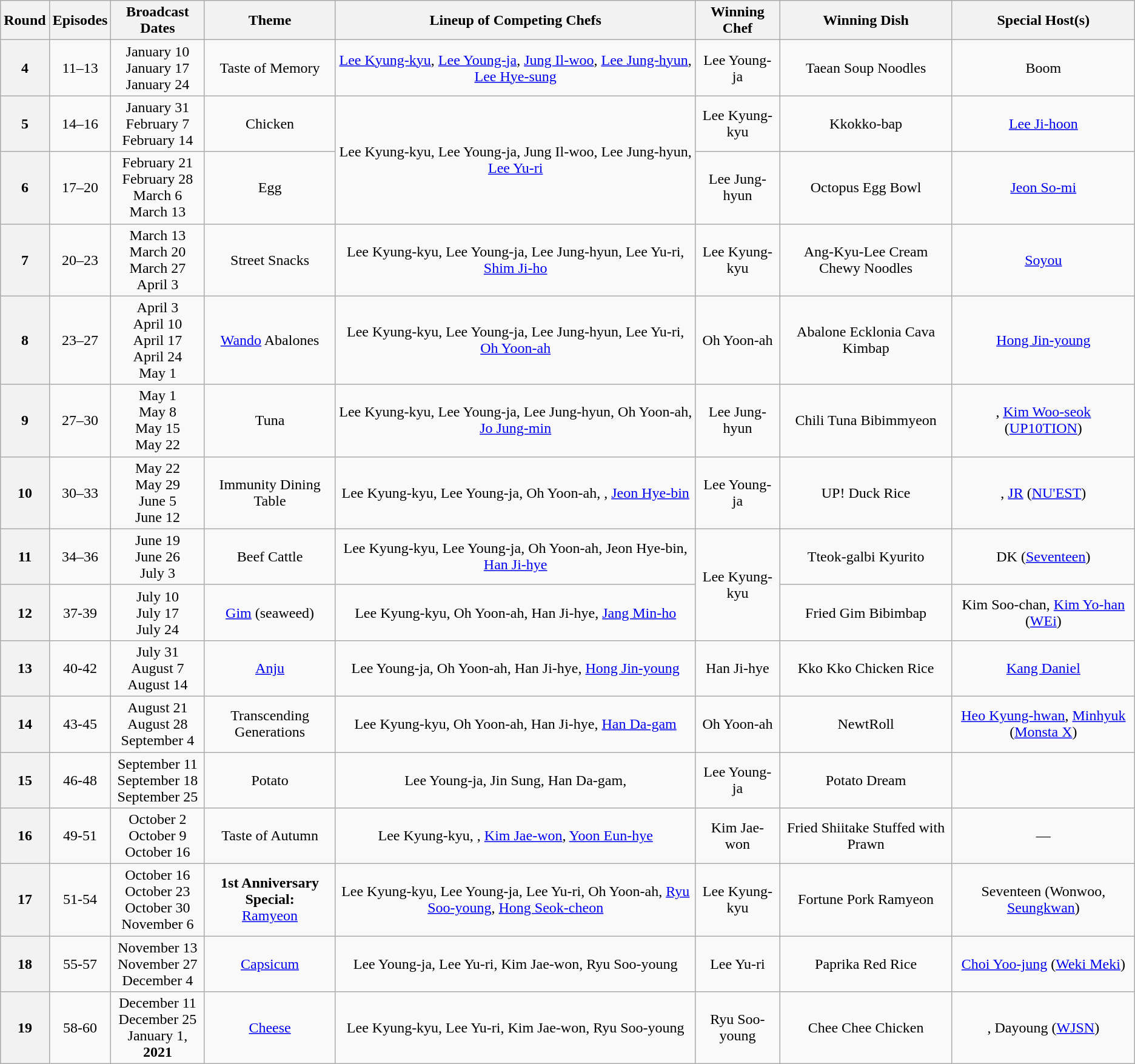<table class="wikitable" style="text-align:center">
<tr>
<th>Round</th>
<th>Episodes</th>
<th>Broadcast Dates</th>
<th>Theme</th>
<th>Lineup of Competing Chefs</th>
<th>Winning Chef</th>
<th>Winning Dish</th>
<th>Special Host(s)</th>
</tr>
<tr>
<th>4</th>
<td>11–13</td>
<td>January 10<br>January 17<br>January 24</td>
<td>Taste of Memory</td>
<td><a href='#'>Lee Kyung-kyu</a>, <a href='#'>Lee Young-ja</a>, <a href='#'>Jung Il-woo</a>, <a href='#'>Lee Jung-hyun</a>, <a href='#'>Lee Hye-sung</a></td>
<td>Lee Young-ja</td>
<td>Taean Soup Noodles</td>
<td>Boom</td>
</tr>
<tr>
<th>5</th>
<td>14–16</td>
<td>January 31<br>February 7<br>February 14</td>
<td>Chicken</td>
<td rowspan="2">Lee Kyung-kyu, Lee Young-ja, Jung Il-woo, Lee Jung-hyun, <a href='#'>Lee Yu-ri</a></td>
<td>Lee Kyung-kyu</td>
<td>Kkokko-bap</td>
<td><a href='#'>Lee Ji-hoon</a></td>
</tr>
<tr>
<th>6</th>
<td>17–20</td>
<td>February 21<br>February 28<br>March 6<br>March 13</td>
<td>Egg</td>
<td>Lee Jung-hyun</td>
<td>Octopus Egg Bowl</td>
<td><a href='#'>Jeon So-mi</a></td>
</tr>
<tr>
<th>7</th>
<td>20–23</td>
<td>March 13<br>March 20<br>March 27<br>April 3</td>
<td>Street Snacks</td>
<td>Lee Kyung-kyu, Lee Young-ja, Lee Jung-hyun, Lee Yu-ri, <a href='#'>Shim Ji-ho</a></td>
<td>Lee Kyung-kyu</td>
<td>Ang-Kyu-Lee Cream Chewy Noodles</td>
<td><a href='#'>Soyou</a></td>
</tr>
<tr>
<th>8</th>
<td>23–27</td>
<td>April 3<br>April 10<br>April 17<br>April 24<br>May 1</td>
<td><a href='#'>Wando</a> Abalones</td>
<td>Lee Kyung-kyu, Lee Young-ja, Lee Jung-hyun, Lee Yu-ri, <a href='#'>Oh Yoon-ah</a></td>
<td>Oh Yoon-ah</td>
<td>Abalone Ecklonia Cava Kimbap</td>
<td><a href='#'>Hong Jin-young</a></td>
</tr>
<tr>
<th>9</th>
<td>27–30</td>
<td>May 1<br>May 8<br>May 15<br>May 22</td>
<td>Tuna</td>
<td>Lee Kyung-kyu, Lee Young-ja, Lee Jung-hyun, Oh Yoon-ah, <a href='#'>Jo Jung-min</a></td>
<td>Lee Jung-hyun</td>
<td>Chili Tuna Bibimmyeon</td>
<td>, <a href='#'>Kim Woo-seok</a> (<a href='#'>UP10TION</a>)</td>
</tr>
<tr>
<th>10</th>
<td>30–33</td>
<td>May 22<br>May 29<br>June 5<br>June 12</td>
<td>Immunity Dining Table</td>
<td>Lee Kyung-kyu, Lee Young-ja, Oh Yoon-ah, , <a href='#'>Jeon Hye-bin</a></td>
<td>Lee Young-ja</td>
<td>UP! Duck Rice</td>
<td>, <a href='#'>JR</a> (<a href='#'>NU'EST</a>)</td>
</tr>
<tr>
<th>11</th>
<td>34–36</td>
<td>June 19<br>June 26<br>July 3</td>
<td>Beef Cattle</td>
<td>Lee Kyung-kyu, Lee Young-ja, Oh Yoon-ah, Jeon Hye-bin, <a href='#'>Han Ji-hye</a></td>
<td rowspan="2">Lee Kyung-kyu</td>
<td>Tteok-galbi Kyurito</td>
<td>DK (<a href='#'>Seventeen</a>)</td>
</tr>
<tr>
<th>12</th>
<td>37-39</td>
<td>July 10<br>July 17<br>July 24</td>
<td><a href='#'>Gim</a> (seaweed)</td>
<td>Lee Kyung-kyu, Oh Yoon-ah, Han Ji-hye, <a href='#'>Jang Min-ho</a></td>
<td>Fried Gim Bibimbap</td>
<td>Kim Soo-chan, <a href='#'>Kim Yo-han</a> (<a href='#'>WEi</a>)</td>
</tr>
<tr>
<th>13</th>
<td>40-42</td>
<td>July 31<br>August 7<br>August 14</td>
<td><a href='#'>Anju</a></td>
<td>Lee Young-ja, Oh Yoon-ah, Han Ji-hye, <a href='#'>Hong Jin-young</a></td>
<td>Han Ji-hye</td>
<td>Kko Kko Chicken Rice</td>
<td><a href='#'>Kang Daniel</a></td>
</tr>
<tr>
<th>14</th>
<td>43-45</td>
<td>August 21<br>August 28<br>September 4</td>
<td>Transcending Generations</td>
<td>Lee Kyung-kyu, Oh Yoon-ah, Han Ji-hye, <a href='#'>Han Da-gam</a></td>
<td>Oh Yoon-ah</td>
<td>NewtRoll</td>
<td><a href='#'>Heo Kyung-hwan</a>, <a href='#'>Minhyuk</a> (<a href='#'>Monsta X</a>)</td>
</tr>
<tr>
<th>15</th>
<td>46-48</td>
<td>September 11<br>September 18<br>September 25</td>
<td>Potato</td>
<td>Lee Young-ja, Jin Sung, Han Da-gam, </td>
<td>Lee Young-ja</td>
<td>Potato Dream</td>
<td></td>
</tr>
<tr>
<th>16</th>
<td>49-51</td>
<td>October 2<br>October 9<br>October 16</td>
<td>Taste of Autumn</td>
<td>Lee Kyung-kyu, , <a href='#'>Kim Jae-won</a>, <a href='#'>Yoon Eun-hye</a></td>
<td>Kim Jae-won</td>
<td>Fried Shiitake Stuffed with Prawn</td>
<td>—</td>
</tr>
<tr>
<th>17</th>
<td>51-54</td>
<td>October 16<br>October 23<br>October 30<br>November 6</td>
<td><strong>1st Anniversary Special:</strong><br><a href='#'>Ramyeon</a></td>
<td>Lee Kyung-kyu, Lee Young-ja, Lee Yu-ri, Oh Yoon-ah, <a href='#'>Ryu Soo-young</a>, <a href='#'>Hong Seok-cheon</a></td>
<td>Lee Kyung-kyu</td>
<td>Fortune Pork Ramyeon</td>
<td>Seventeen (Wonwoo, <a href='#'>Seungkwan</a>)</td>
</tr>
<tr>
<th>18</th>
<td>55-57</td>
<td>November 13<br>November 27<br>December 4</td>
<td><a href='#'>Capsicum</a></td>
<td>Lee Young-ja, Lee Yu-ri, Kim Jae-won, Ryu Soo-young</td>
<td>Lee Yu-ri</td>
<td>Paprika Red Rice</td>
<td><a href='#'>Choi Yoo-jung</a> (<a href='#'>Weki Meki</a>)</td>
</tr>
<tr>
<th>19</th>
<td>58-60</td>
<td>December 11<br>December 25<br>January 1, <strong>2021</strong></td>
<td><a href='#'>Cheese</a></td>
<td>Lee Kyung-kyu, Lee Yu-ri, Kim Jae-won, Ryu Soo-young</td>
<td>Ryu Soo-young</td>
<td>Chee Chee Chicken</td>
<td>, Dayoung (<a href='#'>WJSN</a>)</td>
</tr>
</table>
